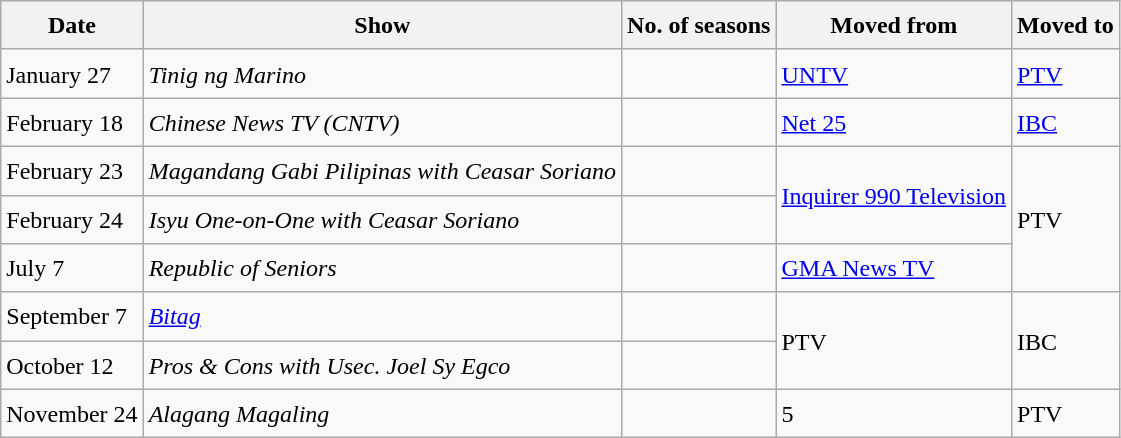<table class="wikitable" style="text-align:left; line-height:25px; width:auto;">
<tr>
<th>Date</th>
<th>Show</th>
<th>No. of seasons</th>
<th>Moved from</th>
<th>Moved to</th>
</tr>
<tr>
<td>January 27</td>
<td><em>Tinig ng Marino</em></td>
<td></td>
<td><a href='#'>UNTV</a></td>
<td><a href='#'>PTV</a></td>
</tr>
<tr>
<td>February 18</td>
<td><em>Chinese News TV (CNTV)</em></td>
<td></td>
<td><a href='#'>Net 25</a></td>
<td><a href='#'>IBC</a></td>
</tr>
<tr>
<td>February 23</td>
<td><em>Magandang Gabi Pilipinas with Ceasar Soriano</em></td>
<td></td>
<td rowspan="2"><a href='#'>Inquirer 990 Television</a></td>
<td rowspan="3">PTV</td>
</tr>
<tr>
<td>February 24</td>
<td><em>Isyu One-on-One with Ceasar Soriano</em></td>
<td></td>
</tr>
<tr>
<td>July 7</td>
<td><em>Republic of Seniors</em></td>
<td></td>
<td><a href='#'>GMA News TV</a></td>
</tr>
<tr>
<td>September 7</td>
<td><em><a href='#'>Bitag</a></em></td>
<td></td>
<td rowspan="2">PTV</td>
<td rowspan="2">IBC</td>
</tr>
<tr>
<td>October 12</td>
<td><em>Pros & Cons with Usec. Joel Sy Egco</em></td>
<td></td>
</tr>
<tr>
<td>November 24</td>
<td><em>Alagang Magaling</em></td>
<td></td>
<td>5</td>
<td>PTV</td>
</tr>
</table>
